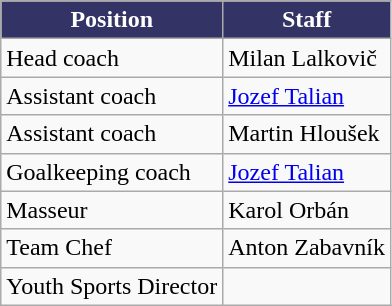<table class=wikitable>
<tr>
<th style="color:white; background:#333366;">Position</th>
<th style="color:white; background:#333366;">Staff</th>
</tr>
<tr>
<td>Head coach</td>
<td> Milan Lalkovič</td>
</tr>
<tr>
<td>Assistant coach</td>
<td> <a href='#'>Jozef Talian</a></td>
</tr>
<tr>
<td>Assistant coach</td>
<td> Martin Hloušek</td>
</tr>
<tr>
<td>Goalkeeping coach</td>
<td> <a href='#'>Jozef Talian</a></td>
</tr>
<tr>
<td>Masseur</td>
<td> Karol Orbán</td>
</tr>
<tr>
<td>Team Chef</td>
<td> Anton Zabavník</td>
</tr>
<tr>
<td>Youth Sports Director</td>
<td></td>
</tr>
</table>
